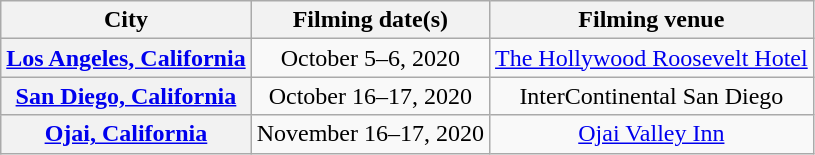<table class="wikitable sortable" style=" text-align:center">
<tr>
<th scope="col">City</th>
<th scope="col">Filming date(s)</th>
<th scope="col" class="unsortable">Filming venue</th>
</tr>
<tr>
<th scope="row"><a href='#'>Los Angeles, California</a></th>
<td>October 5–6, 2020</td>
<td><a href='#'>The Hollywood Roosevelt Hotel</a></td>
</tr>
<tr>
<th scope="row"><a href='#'>San Diego, California</a></th>
<td>October 16–17, 2020</td>
<td>InterContinental San Diego</td>
</tr>
<tr>
<th scope="row"><a href='#'>Ojai, California</a></th>
<td>November 16–17, 2020</td>
<td><a href='#'>Ojai Valley Inn</a></td>
</tr>
</table>
